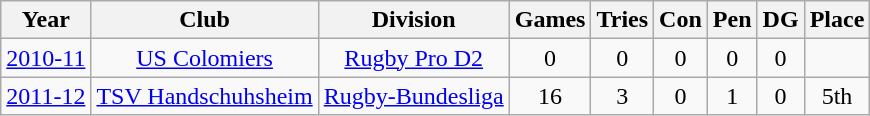<table class="wikitable">
<tr>
<th>Year</th>
<th>Club</th>
<th>Division</th>
<th>Games</th>
<th>Tries</th>
<th>Con</th>
<th>Pen</th>
<th>DG</th>
<th>Place</th>
</tr>
<tr align="center">
<td><a href='#'>2010-11</a></td>
<td><a href='#'>US Colomiers</a></td>
<td><a href='#'>Rugby Pro D2</a></td>
<td>0</td>
<td>0</td>
<td>0</td>
<td>0</td>
<td>0</td>
<td></td>
</tr>
<tr align="center">
<td><a href='#'>2011-12</a></td>
<td><a href='#'>TSV Handschuhsheim</a></td>
<td><a href='#'>Rugby-Bundesliga</a></td>
<td>16</td>
<td>3</td>
<td>0</td>
<td>1</td>
<td>0</td>
<td>5th</td>
</tr>
</table>
